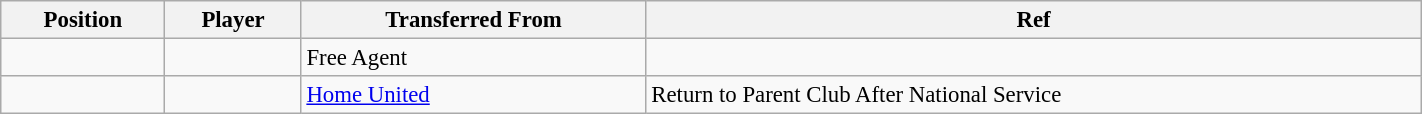<table class="wikitable sortable" style="width:75%; text-align:center; font-size:95%; text-align:left;">
<tr>
<th><strong>Position</strong></th>
<th><strong>Player</strong></th>
<th><strong>Transferred From</strong></th>
<th><strong>Ref</strong></th>
</tr>
<tr>
<td></td>
<td></td>
<td>Free Agent</td>
<td></td>
</tr>
<tr>
<td></td>
<td></td>
<td><a href='#'>Home United</a></td>
<td>Return to Parent Club After National Service</td>
</tr>
</table>
